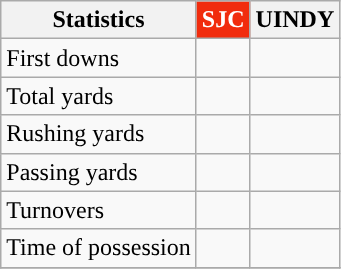<table class="wikitable" style="float: left;">
<tr>
<th>Statistics</th>
<th style="background:#f12c0d; color:white; ">SJC</th>
<th>UINDY</th>
</tr>
<tr>
<td>First downs</td>
<td></td>
<td></td>
</tr>
<tr>
<td>Total yards</td>
<td></td>
<td></td>
</tr>
<tr>
<td>Rushing yards</td>
<td></td>
<td></td>
</tr>
<tr>
<td>Passing yards</td>
<td></td>
<td></td>
</tr>
<tr>
<td>Turnovers</td>
<td></td>
<td></td>
</tr>
<tr>
<td>Time of possession</td>
<td></td>
<td></td>
</tr>
<tr>
</tr>
</table>
